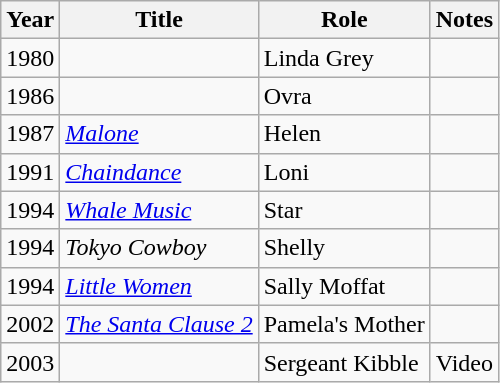<table class="wikitable sortable">
<tr>
<th>Year</th>
<th>Title</th>
<th>Role</th>
<th class="unsortable">Notes</th>
</tr>
<tr>
<td>1980</td>
<td><em></em></td>
<td>Linda Grey</td>
<td></td>
</tr>
<tr>
<td>1986</td>
<td><em></em></td>
<td>Ovra</td>
<td></td>
</tr>
<tr>
<td>1987</td>
<td><em><a href='#'>Malone</a></em></td>
<td>Helen</td>
<td></td>
</tr>
<tr>
<td>1991</td>
<td><em><a href='#'>Chaindance</a></em></td>
<td>Loni</td>
<td></td>
</tr>
<tr>
<td>1994</td>
<td><em><a href='#'>Whale Music</a></em></td>
<td>Star</td>
<td></td>
</tr>
<tr>
<td>1994</td>
<td><em>Tokyo Cowboy</em></td>
<td>Shelly</td>
<td></td>
</tr>
<tr>
<td>1994</td>
<td><em><a href='#'>Little Women</a></em></td>
<td>Sally Moffat</td>
<td></td>
</tr>
<tr>
<td>2002</td>
<td><em><a href='#'>The Santa Clause 2</a></em></td>
<td>Pamela's Mother</td>
<td></td>
</tr>
<tr>
<td>2003</td>
<td><em></em></td>
<td>Sergeant Kibble</td>
<td>Video</td>
</tr>
</table>
